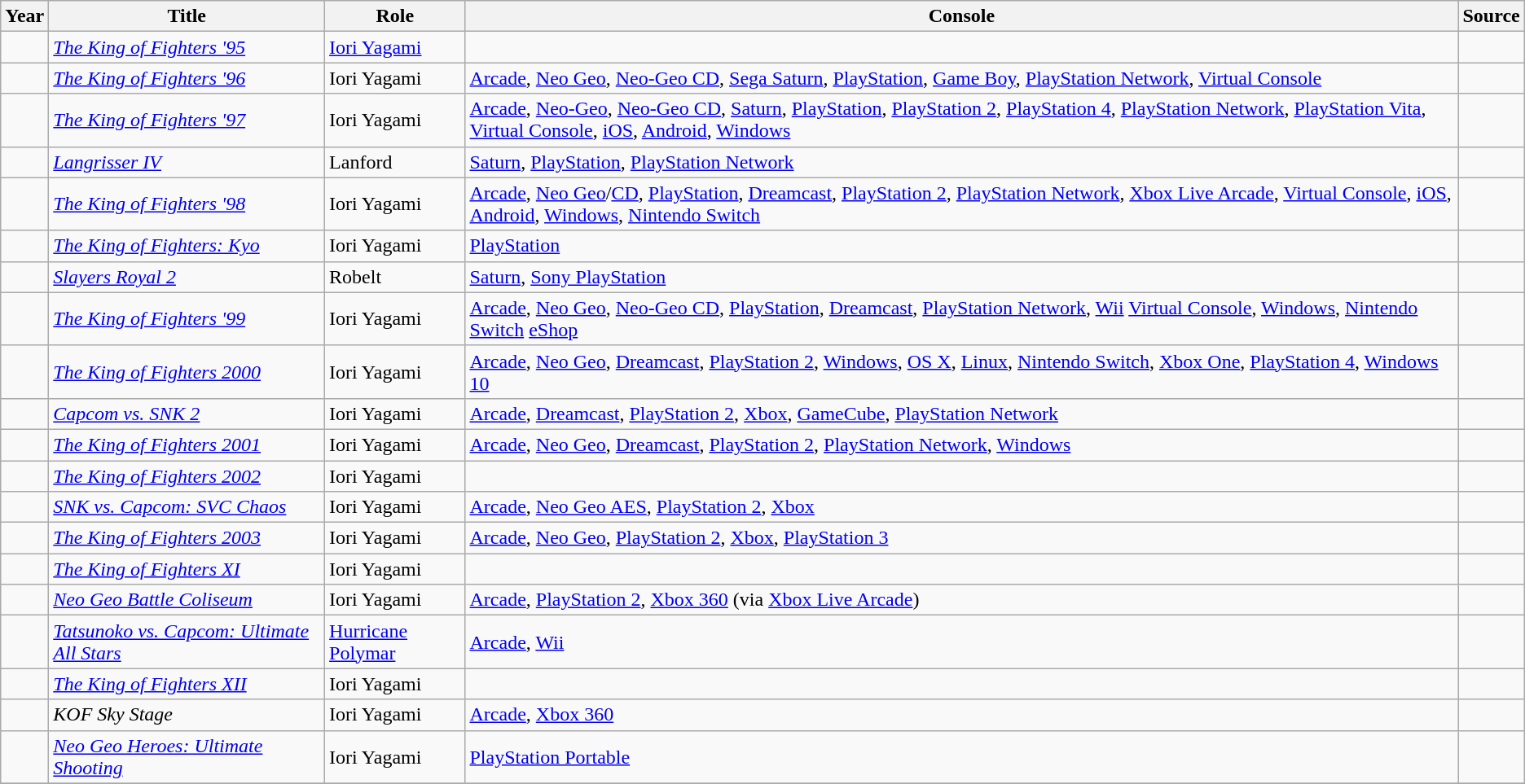<table class="wikitable sortable">
<tr>
<th>Year</th>
<th>Title</th>
<th>Role</th>
<th>Console</th>
<th>Source</th>
</tr>
<tr>
<td></td>
<td><em><a href='#'>The King of Fighters '95</a></em></td>
<td><a href='#'>Iori Yagami</a></td>
<td></td>
<td></td>
</tr>
<tr>
<td></td>
<td><em><a href='#'>The King of Fighters '96</a></em></td>
<td>Iori Yagami</td>
<td><a href='#'>Arcade</a>, <a href='#'>Neo Geo</a>, <a href='#'>Neo-Geo CD</a>, <a href='#'>Sega Saturn</a>, <a href='#'>PlayStation</a>, <a href='#'>Game Boy</a>, <a href='#'>PlayStation Network</a>, <a href='#'>Virtual Console</a></td>
<td></td>
</tr>
<tr>
<td></td>
<td><em><a href='#'>The King of Fighters '97</a></em></td>
<td>Iori Yagami</td>
<td><a href='#'>Arcade</a>, <a href='#'>Neo-Geo</a>, <a href='#'>Neo-Geo CD</a>, <a href='#'>Saturn</a>, <a href='#'>PlayStation</a>, <a href='#'>PlayStation 2</a>, <a href='#'>PlayStation 4</a>, <a href='#'>PlayStation Network</a>, <a href='#'>PlayStation Vita</a>, <a href='#'>Virtual Console</a>, <a href='#'>iOS</a>, <a href='#'>Android</a>, <a href='#'>Windows</a></td>
<td></td>
</tr>
<tr>
<td></td>
<td><em><a href='#'>Langrisser IV</a></em></td>
<td>Lanford</td>
<td><a href='#'>Saturn</a>, <a href='#'>PlayStation</a>, <a href='#'>PlayStation Network</a></td>
<td></td>
</tr>
<tr>
<td></td>
<td><em><a href='#'>The King of Fighters '98</a></em></td>
<td>Iori Yagami</td>
<td><a href='#'>Arcade</a>, <a href='#'>Neo Geo</a>/<a href='#'>CD</a>, <a href='#'>PlayStation</a>, <a href='#'>Dreamcast</a>, <a href='#'>PlayStation 2</a>, <a href='#'>PlayStation Network</a>, <a href='#'>Xbox Live Arcade</a>, <a href='#'>Virtual Console</a>, <a href='#'>iOS</a>, <a href='#'>Android</a>, <a href='#'>Windows</a>, <a href='#'>Nintendo Switch</a></td>
<td></td>
</tr>
<tr>
<td></td>
<td><em><a href='#'>The King of Fighters: Kyo</a></em></td>
<td>Iori Yagami</td>
<td><a href='#'>PlayStation</a></td>
<td></td>
</tr>
<tr>
<td></td>
<td><em><a href='#'>Slayers Royal 2</a></em></td>
<td>Robelt</td>
<td><a href='#'>Saturn</a>, <a href='#'>Sony PlayStation</a></td>
<td></td>
</tr>
<tr>
<td></td>
<td><em><a href='#'>The King of Fighters '99</a></em></td>
<td>Iori Yagami</td>
<td><a href='#'>Arcade</a>, <a href='#'>Neo Geo</a>, <a href='#'>Neo-Geo CD</a>, <a href='#'>PlayStation</a>, <a href='#'>Dreamcast</a>, <a href='#'>PlayStation Network</a>, <a href='#'>Wii</a> <a href='#'>Virtual Console</a>, <a href='#'>Windows</a>, <a href='#'>Nintendo Switch</a> <a href='#'>eShop</a></td>
<td></td>
</tr>
<tr>
<td></td>
<td><em><a href='#'>The King of Fighters 2000</a></em></td>
<td>Iori Yagami</td>
<td><a href='#'>Arcade</a>, <a href='#'>Neo Geo</a>, <a href='#'>Dreamcast</a>, <a href='#'>PlayStation 2</a>, <a href='#'>Windows</a>, <a href='#'>OS X</a>, <a href='#'>Linux</a>, <a href='#'>Nintendo Switch</a>, <a href='#'>Xbox One</a>, <a href='#'>PlayStation 4</a>, <a href='#'>Windows 10</a></td>
<td></td>
</tr>
<tr>
<td></td>
<td><em><a href='#'>Capcom vs. SNK 2</a></em></td>
<td>Iori Yagami</td>
<td><a href='#'>Arcade</a>, <a href='#'>Dreamcast</a>, <a href='#'>PlayStation 2</a>, <a href='#'>Xbox</a>, <a href='#'>GameCube</a>, <a href='#'>PlayStation Network</a></td>
<td></td>
</tr>
<tr>
<td></td>
<td><em><a href='#'>The King of Fighters 2001</a></em></td>
<td>Iori Yagami</td>
<td><a href='#'>Arcade</a>, <a href='#'>Neo Geo</a>, <a href='#'>Dreamcast</a>, <a href='#'>PlayStation 2</a>, <a href='#'>PlayStation Network</a>, <a href='#'>Windows</a></td>
<td></td>
</tr>
<tr>
<td></td>
<td><em><a href='#'>The King of Fighters 2002</a></em></td>
<td>Iori Yagami</td>
<td></td>
<td></td>
</tr>
<tr>
<td></td>
<td><em><a href='#'>SNK vs. Capcom: SVC Chaos</a></em></td>
<td>Iori Yagami</td>
<td><a href='#'>Arcade</a>, <a href='#'>Neo Geo AES</a>, <a href='#'>PlayStation 2</a>, <a href='#'>Xbox</a></td>
<td></td>
</tr>
<tr>
<td></td>
<td><em><a href='#'>The King of Fighters 2003</a></em></td>
<td>Iori Yagami</td>
<td><a href='#'>Arcade</a>, <a href='#'>Neo Geo</a>, <a href='#'>PlayStation 2</a>, <a href='#'>Xbox</a>, <a href='#'>PlayStation 3</a></td>
<td></td>
</tr>
<tr>
<td></td>
<td><em><a href='#'>The King of Fighters XI</a></em></td>
<td>Iori Yagami</td>
<td></td>
<td></td>
</tr>
<tr>
<td></td>
<td><em><a href='#'>Neo Geo Battle Coliseum</a></em></td>
<td>Iori Yagami</td>
<td><a href='#'>Arcade</a>, <a href='#'>PlayStation 2</a>, <a href='#'>Xbox 360</a> (via <a href='#'>Xbox Live Arcade</a>)</td>
<td></td>
</tr>
<tr>
<td></td>
<td><em><a href='#'>Tatsunoko vs. Capcom: Ultimate All Stars</a></em></td>
<td><a href='#'>Hurricane Polymar</a></td>
<td><a href='#'>Arcade</a>, <a href='#'>Wii</a></td>
<td></td>
</tr>
<tr>
<td></td>
<td><em><a href='#'>The King of Fighters XII</a></em></td>
<td>Iori Yagami</td>
<td></td>
<td></td>
</tr>
<tr>
<td></td>
<td><em>KOF Sky Stage</em></td>
<td>Iori Yagami</td>
<td><a href='#'>Arcade</a>, <a href='#'>Xbox 360</a></td>
<td></td>
</tr>
<tr>
<td></td>
<td><em><a href='#'>Neo Geo Heroes: Ultimate Shooting</a></em></td>
<td>Iori Yagami</td>
<td><a href='#'>PlayStation Portable</a></td>
<td></td>
</tr>
<tr>
</tr>
</table>
